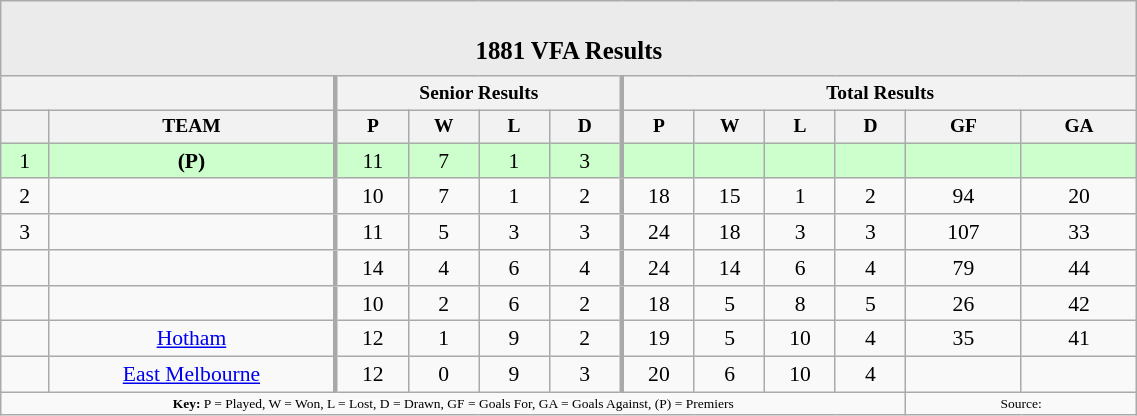<table class="wikitable" style="text-align: center; font-size: 90%; width: 60%">
<tr>
<td colspan="14" style="background: #EBEBEB;"><br><table border="0" width="100%" cellpadding="0" cellspacing="0">
<tr style="background: #EBEBEB;">
<td width="25%" style="border: 0;"></td>
<td style="border: 0; font-size: 115%;"><strong>1881 VFA Results</strong></td>
<td width="25%" style="border: 0;"></td>
</tr>
</table>
</td>
</tr>
<tr style="text-align: center; font-size: 90%;">
<th colspan="2"></th>
<th colspan="4" style="border-width:1px 3px 1px 3px; border-style:solid;border-color:darkgrey;"><strong>Senior Results</strong></th>
<th colspan="6"><strong>Total Results</strong></th>
</tr>
<tr style="text-align: center; font-size: 90%;">
<th width="15"></th>
<th width="120">TEAM</th>
<th width="25" style="border-width:1px 1px 1px 3px; border-style:solid;border-color:darkgrey;">P</th>
<th width="25">W</th>
<th width="25">L</th>
<th width="25" style="border-width:1px 3px 1px 1px; border-style:solid;border-color:darkgrey;">D</th>
<th width="25">P</th>
<th width="25">W</th>
<th width="25">L</th>
<th width="25">D</th>
<th width="45">GF</th>
<th width="45">GA</th>
</tr>
<tr style="background: #CCFFCC;">
<td>1</td>
<td><strong> (P)</strong></td>
<td style="border-width:1px 1px 1px 3px; border-style:solid;border-color:darkgrey;">11</td>
<td>7</td>
<td>1</td>
<td style="border-width:1px 3px 1px 1px; border-style:solid;border-color:darkgrey;">3</td>
<td></td>
<td></td>
<td></td>
<td></td>
<td></td>
<td></td>
</tr>
<tr>
<td>2</td>
<td></td>
<td style="border-width:1px 1px 1px 3px; border-style:solid;border-color:darkgrey;">10</td>
<td>7</td>
<td>1</td>
<td style="border-width:1px 3px 1px 1px; border-style:solid;border-color:darkgrey;">2</td>
<td>18</td>
<td>15</td>
<td>1</td>
<td>2</td>
<td>94</td>
<td>20</td>
</tr>
<tr>
<td>3</td>
<td></td>
<td style="border-width:1px 1px 1px 3px; border-style:solid;border-color:darkgrey;">11</td>
<td>5</td>
<td>3</td>
<td style="border-width:1px 3px 1px 1px; border-style:solid;border-color:darkgrey;">3</td>
<td>24</td>
<td>18</td>
<td>3</td>
<td>3</td>
<td>107</td>
<td>33</td>
</tr>
<tr>
<td></td>
<td></td>
<td style="border-width:1px 1px 1px 3px; border-style:solid;border-color:darkgrey;">14</td>
<td>4</td>
<td>6</td>
<td style="border-width:1px 3px 1px 1px; border-style:solid;border-color:darkgrey;">4</td>
<td>24</td>
<td>14</td>
<td>6</td>
<td>4</td>
<td>79</td>
<td>44</td>
</tr>
<tr>
<td></td>
<td></td>
<td style="border-width:1px 1px 1px 3px; border-style:solid;border-color:darkgrey;">10</td>
<td>2</td>
<td>6</td>
<td style="border-width:1px 3px 1px 1px; border-style:solid;border-color:darkgrey;">2</td>
<td>18</td>
<td>5</td>
<td>8</td>
<td>5</td>
<td>26</td>
<td>42</td>
</tr>
<tr>
<td></td>
<td><a href='#'>Hotham</a></td>
<td style="border-width:1px 1px 1px 3px; border-style:solid;border-color:darkgrey;">12</td>
<td>1</td>
<td>9</td>
<td style="border-width:1px 3px 1px 1px; border-style:solid;border-color:darkgrey;">2</td>
<td>19</td>
<td>5</td>
<td>10</td>
<td>4</td>
<td>35</td>
<td>41</td>
</tr>
<tr>
<td></td>
<td><a href='#'>East Melbourne</a></td>
<td style="border-width:1px 1px 1px 3px; border-style:solid;border-color:darkgrey;">12</td>
<td>0</td>
<td>9</td>
<td style="border-width:1px 3px 1px 1px; border-style:solid;border-color:darkgrey;">3</td>
<td>20</td>
<td>6</td>
<td>10</td>
<td>4</td>
<td></td>
<td></td>
</tr>
<tr style="font-size: xx-small;">
<td colspan="10"><strong>Key:</strong> P = Played, W = Won, L = Lost, D = Drawn, GF = Goals For, GA = Goals Against, (P) = Premiers</td>
<td colspan="2">Source:</td>
</tr>
</table>
